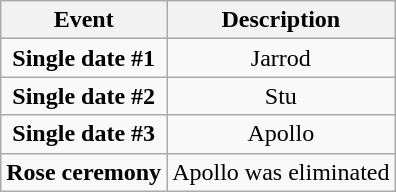<table class="wikitable sortable" style="text-align:center;">
<tr>
<th>Event</th>
<th>Description</th>
</tr>
<tr>
<td><strong>Single date #1</strong></td>
<td>Jarrod</td>
</tr>
<tr>
<td><strong>Single date #2</strong></td>
<td>Stu</td>
</tr>
<tr>
<td><strong>Single date #3</strong></td>
<td>Apollo</td>
</tr>
<tr>
<td><strong>Rose ceremony</strong></td>
<td>Apollo was eliminated</td>
</tr>
</table>
